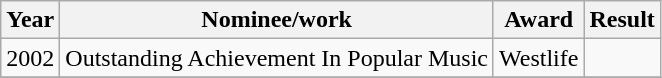<table class="wikitable">
<tr>
<th>Year</th>
<th>Nominee/work</th>
<th>Award</th>
<th>Result</th>
</tr>
<tr>
<td>2002</td>
<td>Outstanding Achievement In Popular Music</td>
<td>Westlife</td>
<td></td>
</tr>
<tr>
</tr>
</table>
